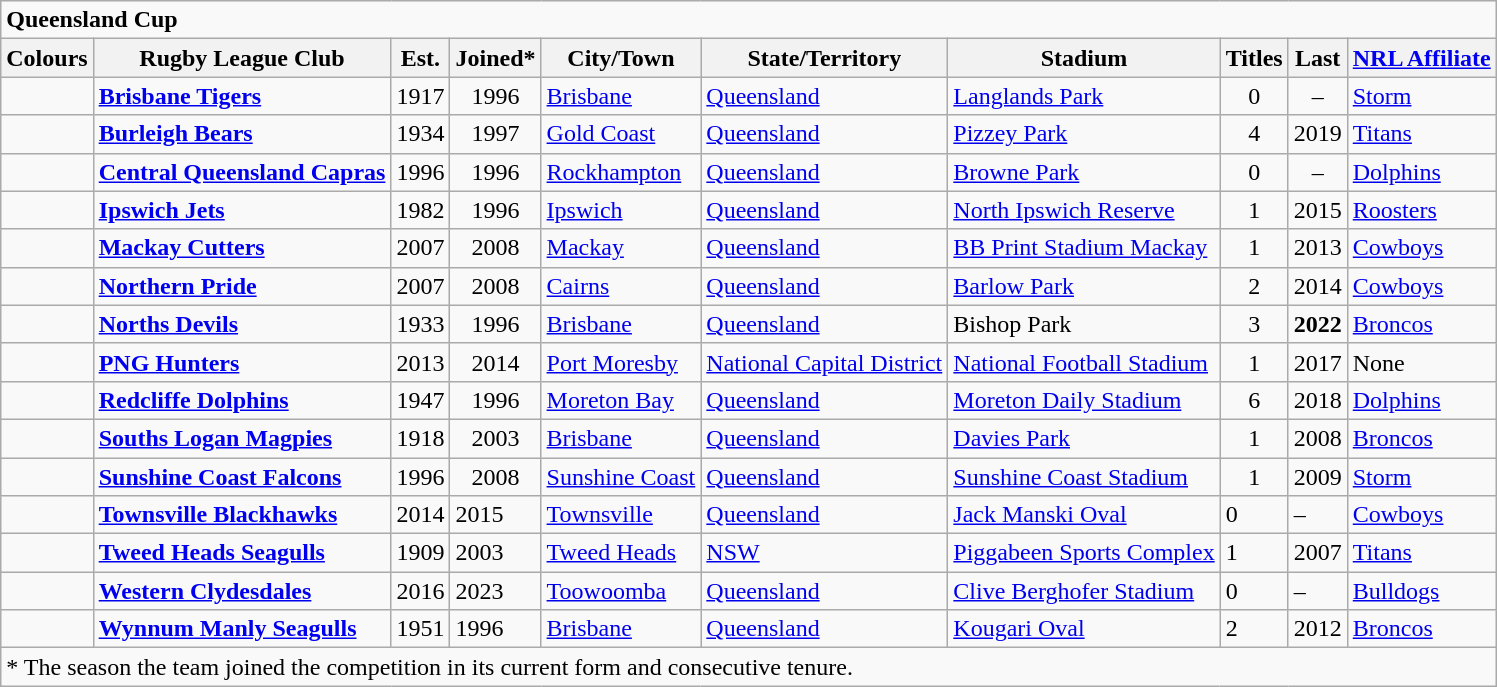<table class="wikitable">
<tr>
<td colspan="10"><strong>Queensland Cup</strong></td>
</tr>
<tr>
<th>Colours</th>
<th>Rugby League Club</th>
<th>Est.</th>
<th>Joined*</th>
<th>City/Town</th>
<th>State/Territory</th>
<th>Stadium</th>
<th>Titles</th>
<th>Last</th>
<th><a href='#'>NRL Affiliate</a></th>
</tr>
<tr>
<td align="center"></td>
<td><strong><a href='#'>Brisbane Tigers</a></strong></td>
<td align="center">1917</td>
<td align="center">1996</td>
<td><a href='#'>Brisbane</a></td>
<td><a href='#'>Queensland</a></td>
<td><a href='#'>Langlands Park</a></td>
<td align="center">0</td>
<td align="center">–</td>
<td> <a href='#'>Storm</a></td>
</tr>
<tr>
<td align="center"></td>
<td><strong><a href='#'>Burleigh Bears</a></strong></td>
<td align="center">1934</td>
<td align="center">1997</td>
<td><a href='#'>Gold Coast</a></td>
<td><a href='#'>Queensland</a></td>
<td><a href='#'>Pizzey Park</a></td>
<td align="center">4</td>
<td align="center">2019</td>
<td> <a href='#'>Titans</a></td>
</tr>
<tr>
<td align="center"></td>
<td><strong><a href='#'>Central Queensland Capras</a></strong></td>
<td align="center">1996</td>
<td align="center">1996</td>
<td><a href='#'>Rockhampton</a></td>
<td><a href='#'>Queensland</a></td>
<td><a href='#'>Browne Park</a></td>
<td align="center">0</td>
<td align="center">–</td>
<td> <a href='#'>Dolphins</a></td>
</tr>
<tr>
<td align="center"></td>
<td><strong><a href='#'>Ipswich Jets</a></strong></td>
<td align="center">1982</td>
<td align="center">1996</td>
<td><a href='#'>Ipswich</a></td>
<td><a href='#'>Queensland</a></td>
<td><a href='#'>North Ipswich Reserve</a></td>
<td align="center">1</td>
<td align="center">2015</td>
<td> <a href='#'>Roosters</a></td>
</tr>
<tr>
<td align="center"></td>
<td><strong><a href='#'>Mackay Cutters</a></strong></td>
<td align="center">2007</td>
<td align="center">2008</td>
<td><a href='#'>Mackay</a></td>
<td><a href='#'>Queensland</a></td>
<td><a href='#'>BB Print Stadium Mackay</a></td>
<td align="center">1</td>
<td align="center">2013</td>
<td> <a href='#'>Cowboys</a></td>
</tr>
<tr>
<td align="center"></td>
<td><strong><a href='#'>Northern Pride</a></strong></td>
<td align="center">2007</td>
<td align="center">2008</td>
<td><a href='#'>Cairns</a></td>
<td><a href='#'>Queensland</a></td>
<td><a href='#'>Barlow Park</a></td>
<td align="center">2</td>
<td align="center">2014</td>
<td> <a href='#'>Cowboys</a></td>
</tr>
<tr>
<td align="center"></td>
<td><strong><a href='#'>Norths Devils</a></strong></td>
<td align="center">1933</td>
<td align="center">1996</td>
<td><a href='#'>Brisbane</a></td>
<td><a href='#'>Queensland</a></td>
<td>Bishop Park</td>
<td align="center">3</td>
<td align="center"><strong>2022</strong></td>
<td> <a href='#'>Broncos</a></td>
</tr>
<tr>
<td align="center"></td>
<td><strong><a href='#'>PNG Hunters</a></strong></td>
<td align="center">2013</td>
<td align="center">2014</td>
<td><a href='#'>Port Moresby</a></td>
<td><a href='#'>National Capital District</a></td>
<td><a href='#'>National Football Stadium</a></td>
<td align="center">1</td>
<td align="center">2017</td>
<td>None</td>
</tr>
<tr>
<td align="center"></td>
<td><strong><a href='#'>Redcliffe Dolphins</a></strong></td>
<td align="center">1947</td>
<td align="center">1996</td>
<td><a href='#'>Moreton Bay</a></td>
<td><a href='#'>Queensland</a></td>
<td><a href='#'>Moreton Daily Stadium</a></td>
<td align="center">6</td>
<td align="center">2018</td>
<td> <a href='#'>Dolphins</a></td>
</tr>
<tr>
<td align="center"></td>
<td><strong><a href='#'>Souths Logan Magpies</a></strong></td>
<td align="center">1918</td>
<td align="center">2003</td>
<td><a href='#'>Brisbane</a></td>
<td><a href='#'>Queensland</a></td>
<td><a href='#'>Davies Park</a></td>
<td align="center">1</td>
<td align="center">2008</td>
<td> <a href='#'>Broncos</a></td>
</tr>
<tr>
<td align="center"></td>
<td><strong><a href='#'>Sunshine Coast Falcons</a></strong></td>
<td align="center">1996</td>
<td align="center">2008</td>
<td><a href='#'>Sunshine Coast</a></td>
<td><a href='#'>Queensland</a></td>
<td><a href='#'>Sunshine Coast Stadium</a></td>
<td align="center">1</td>
<td align="center">2009</td>
<td> <a href='#'>Storm</a></td>
</tr>
<tr>
<td align="center"></td>
<td><strong><a href='#'>Townsville Blackhawks</a></strong></td>
<td>2014</td>
<td>2015</td>
<td><a href='#'>Townsville</a></td>
<td><a href='#'>Queensland</a></td>
<td><a href='#'>Jack Manski Oval</a></td>
<td>0</td>
<td>–</td>
<td> <a href='#'>Cowboys</a></td>
</tr>
<tr>
<td align="center"></td>
<td><strong><a href='#'>Tweed Heads Seagulls</a></strong></td>
<td>1909</td>
<td>2003</td>
<td><a href='#'>Tweed Heads</a></td>
<td><a href='#'>NSW</a></td>
<td><a href='#'>Piggabeen Sports Complex</a></td>
<td>1</td>
<td>2007</td>
<td> <a href='#'>Titans</a></td>
</tr>
<tr>
<td align="center"></td>
<td><strong><a href='#'>Western Clydesdales</a></strong></td>
<td>2016</td>
<td>2023</td>
<td><a href='#'>Toowoomba</a></td>
<td><a href='#'>Queensland</a></td>
<td><a href='#'>Clive Berghofer Stadium</a></td>
<td>0</td>
<td>–</td>
<td> <a href='#'>Bulldogs</a></td>
</tr>
<tr>
<td align="center"></td>
<td><strong><a href='#'>Wynnum Manly Seagulls</a></strong></td>
<td>1951</td>
<td>1996</td>
<td><a href='#'>Brisbane</a></td>
<td><a href='#'>Queensland</a></td>
<td><a href='#'>Kougari Oval</a></td>
<td>2</td>
<td>2012</td>
<td> <a href='#'>Broncos</a></td>
</tr>
<tr>
<td colspan="10">* The season the team joined the competition in its current form and consecutive tenure.</td>
</tr>
</table>
